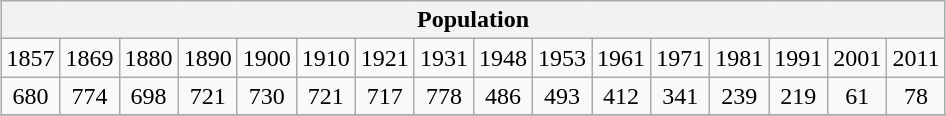<table class="wikitable" style="margin: 0.5em auto; text-align: center;">
<tr>
<th colspan="16">Population</th>
</tr>
<tr>
<td>1857</td>
<td>1869</td>
<td>1880</td>
<td>1890</td>
<td>1900</td>
<td>1910</td>
<td>1921</td>
<td>1931</td>
<td>1948</td>
<td>1953</td>
<td>1961</td>
<td>1971</td>
<td>1981</td>
<td>1991</td>
<td>2001</td>
<td>2011</td>
</tr>
<tr>
<td>680</td>
<td>774</td>
<td>698</td>
<td>721</td>
<td>730</td>
<td>721</td>
<td>717</td>
<td>778</td>
<td>486</td>
<td>493</td>
<td>412</td>
<td>341</td>
<td>239</td>
<td>219</td>
<td>61</td>
<td>78</td>
</tr>
<tr>
</tr>
</table>
